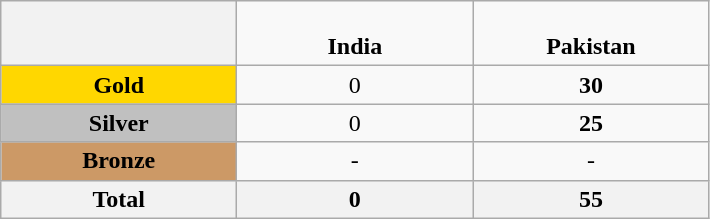<table class="wikitable" style="text-align:center">
<tr>
<th style="width:150px;"></th>
<td style="width:150px;" style="background-color:#0044AA"><span><br><strong>India</strong></span></td>
<td style="width:150px;"style="background-color:green"><span><br><strong>Pakistan</strong></span></td>
</tr>
<tr>
<td style="background:gold"><strong>Gold</strong></td>
<td>0</td>
<td><strong>30</strong></td>
</tr>
<tr>
<td style="background:silver"><strong>Silver</strong></td>
<td>0</td>
<td><strong>25</strong></td>
</tr>
<tr>
<td style="background:#cc9966"><strong>Bronze</strong></td>
<td>-</td>
<td>-</td>
</tr>
<tr>
<th>Total</th>
<th>0</th>
<th><strong>55</strong></th>
</tr>
</table>
